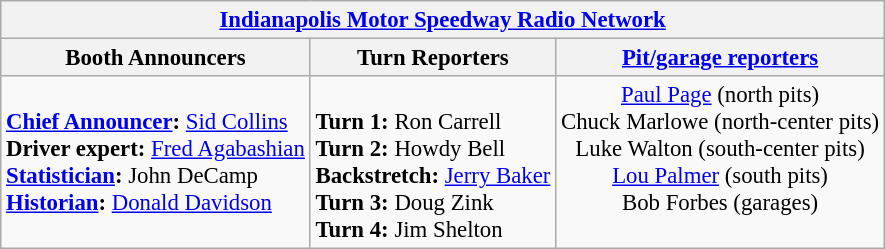<table class="wikitable" style="font-size: 95%;">
<tr>
<th colspan=3><a href='#'>Indianapolis Motor Speedway Radio Network</a></th>
</tr>
<tr>
<th>Booth Announcers</th>
<th>Turn Reporters</th>
<th><a href='#'>Pit/garage reporters</a></th>
</tr>
<tr>
<td valign="top"><br><strong><a href='#'>Chief Announcer</a>:</strong> <a href='#'>Sid Collins</a><br>
<strong>Driver expert:</strong> <a href='#'>Fred Agabashian</a><br>
<strong><a href='#'>Statistician</a>:</strong> John DeCamp<br>
<strong><a href='#'>Historian</a>:</strong> <a href='#'>Donald Davidson</a><br></td>
<td valign="top"><br><strong>Turn 1:</strong> Ron Carrell<br>    
<strong>Turn 2:</strong> Howdy Bell<br>
<strong>Backstretch:</strong> <a href='#'>Jerry Baker</a><br>
<strong>Turn 3:</strong> Doug Zink<br>
<strong>Turn 4:</strong> Jim Shelton<br></td>
<td align="center" valign="top"><a href='#'>Paul Page</a> (north pits)<br>Chuck Marlowe (north-center pits)<br>Luke Walton (south-center pits)<br><a href='#'>Lou Palmer</a> (south pits)<br>Bob Forbes (garages)</td>
</tr>
</table>
